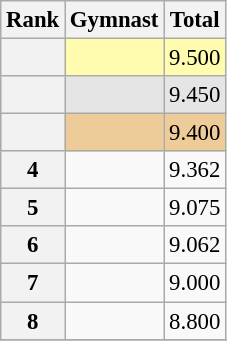<table class="wikitable sortable" style="text-align:center; font-size:95%">
<tr>
<th scope=col>Rank</th>
<th scope=col>Gymnast</th>
<th scope=col>Total</th>
</tr>
<tr bgcolor=fffcaf>
<th scope=row style="text-align:center"></th>
<td align=left></td>
<td>9.500</td>
</tr>
<tr bgcolor=e5e5e5>
<th scope=row style="text-align:center"></th>
<td align=left></td>
<td>9.450</td>
</tr>
<tr bgcolor=eecc99>
<th scope=row style="text-align:center"></th>
<td align=left></td>
<td>9.400</td>
</tr>
<tr>
<th scope=row style="text-align:center">4</th>
<td align=left></td>
<td>9.362</td>
</tr>
<tr>
<th scope=row style="text-align:center">5</th>
<td align=left></td>
<td>9.075</td>
</tr>
<tr>
<th scope=row style="text-align:center">6</th>
<td align=left></td>
<td>9.062</td>
</tr>
<tr>
<th scope=row style="text-align:center">7</th>
<td align=left></td>
<td>9.000</td>
</tr>
<tr>
<th scope=row style="text-align:center">8</th>
<td align=left></td>
<td>8.800</td>
</tr>
<tr>
</tr>
</table>
